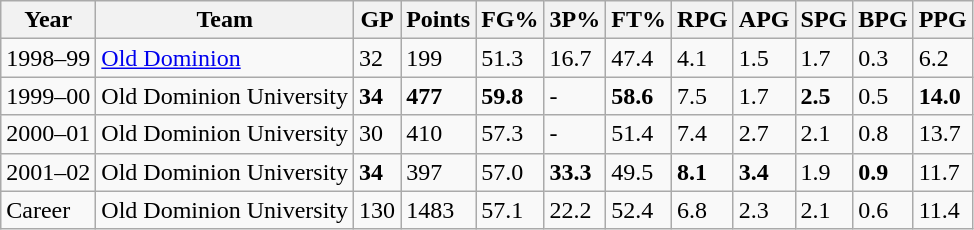<table class="wikitable">
<tr>
<th>Year</th>
<th>Team</th>
<th>GP</th>
<th>Points</th>
<th>FG%</th>
<th>3P%</th>
<th>FT%</th>
<th>RPG</th>
<th>APG</th>
<th>SPG</th>
<th>BPG</th>
<th>PPG</th>
</tr>
<tr>
<td>1998–99</td>
<td><a href='#'>Old Dominion</a></td>
<td>32</td>
<td>199</td>
<td>51.3</td>
<td>16.7</td>
<td>47.4</td>
<td>4.1</td>
<td>1.5</td>
<td>1.7</td>
<td>0.3</td>
<td>6.2</td>
</tr>
<tr>
<td>1999–00</td>
<td>Old Dominion University</td>
<td><strong>34</strong></td>
<td><strong>477</strong></td>
<td><strong>59.8</strong></td>
<td>-</td>
<td><strong>58.6</strong></td>
<td>7.5</td>
<td>1.7</td>
<td><strong>2.5</strong></td>
<td>0.5</td>
<td><strong>14.0</strong></td>
</tr>
<tr>
<td>2000–01</td>
<td>Old Dominion University</td>
<td>30</td>
<td>410</td>
<td>57.3</td>
<td>-</td>
<td>51.4</td>
<td>7.4</td>
<td>2.7</td>
<td>2.1</td>
<td>0.8</td>
<td>13.7</td>
</tr>
<tr>
<td>2001–02</td>
<td>Old Dominion University</td>
<td><strong>34</strong></td>
<td>397</td>
<td>57.0</td>
<td><strong>33.3</strong></td>
<td>49.5</td>
<td><strong>8.1</strong></td>
<td><strong>3.4</strong></td>
<td>1.9</td>
<td><strong>0.9</strong></td>
<td>11.7</td>
</tr>
<tr>
<td>Career</td>
<td>Old Dominion University</td>
<td>130</td>
<td>1483</td>
<td>57.1</td>
<td>22.2</td>
<td>52.4</td>
<td>6.8</td>
<td>2.3</td>
<td>2.1</td>
<td>0.6</td>
<td>11.4</td>
</tr>
</table>
